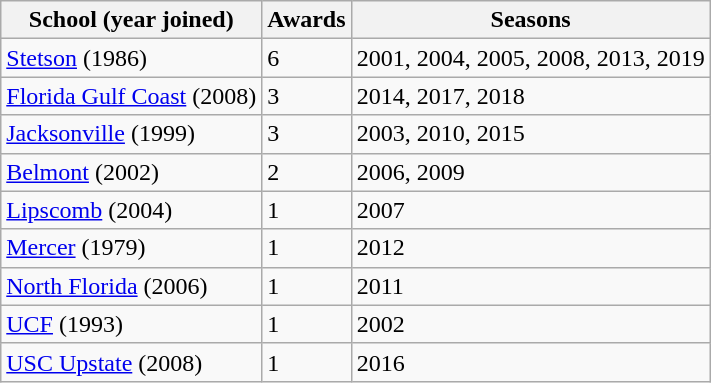<table class="wikitable" border="1">
<tr>
<th>School (year joined)</th>
<th>Awards</th>
<th>Seasons</th>
</tr>
<tr>
<td><a href='#'>Stetson</a> (1986)</td>
<td>6</td>
<td>2001, 2004, 2005, 2008, 2013, 2019</td>
</tr>
<tr>
<td><a href='#'>Florida Gulf Coast</a> (2008)</td>
<td>3</td>
<td>2014, 2017, 2018</td>
</tr>
<tr>
<td><a href='#'>Jacksonville</a> (1999)</td>
<td>3</td>
<td>2003, 2010, 2015</td>
</tr>
<tr>
<td><a href='#'>Belmont</a> (2002)</td>
<td>2</td>
<td>2006, 2009</td>
</tr>
<tr>
<td><a href='#'>Lipscomb</a> (2004)</td>
<td>1</td>
<td>2007</td>
</tr>
<tr>
<td><a href='#'>Mercer</a> (1979)</td>
<td>1</td>
<td>2012</td>
</tr>
<tr>
<td><a href='#'>North Florida</a> (2006)</td>
<td>1</td>
<td>2011</td>
</tr>
<tr>
<td><a href='#'>UCF</a> (1993)</td>
<td>1</td>
<td>2002</td>
</tr>
<tr>
<td><a href='#'>USC Upstate</a> (2008)</td>
<td>1</td>
<td>2016</td>
</tr>
</table>
